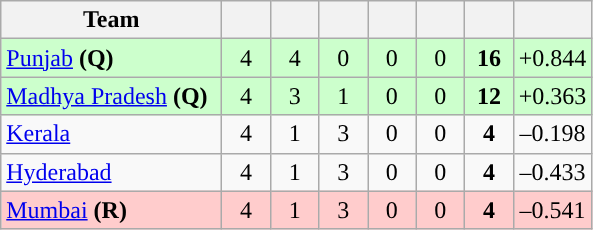<table class="wikitable" style="text-align:center">
<tr>
<th style="width:140px;">Team</th>
<th style="width:25px;"></th>
<th style="width:25px;"></th>
<th style="width:25px;"></th>
<th style="width:25px;"></th>
<th style="width:25px;"></th>
<th style="width:25px;"></th>
<th style="width:40px;"></th>
</tr>
<tr style="background:#cfc;">
<td style="text-align:left"><a href='#'>Punjab</a> <strong>(Q)</strong></td>
<td>4</td>
<td>4</td>
<td>0</td>
<td>0</td>
<td>0</td>
<td><strong>16</strong></td>
<td>+0.844</td>
</tr>
<tr style="background:#cfc;">
<td style="text-align:left"><a href='#'>Madhya Pradesh</a> <strong>(Q)</strong></td>
<td>4</td>
<td>3</td>
<td>1</td>
<td>0</td>
<td>0</td>
<td><strong>12</strong></td>
<td>+0.363</td>
</tr>
<tr>
<td style="text-align:left"><a href='#'>Kerala</a></td>
<td>4</td>
<td>1</td>
<td>3</td>
<td>0</td>
<td>0</td>
<td><strong>4</strong></td>
<td>–0.198</td>
</tr>
<tr>
<td style="text-align:left"><a href='#'>Hyderabad</a></td>
<td>4</td>
<td>1</td>
<td>3</td>
<td>0</td>
<td>0</td>
<td><strong>4</strong></td>
<td>–0.433</td>
</tr>
<tr style="background:#FFCCCC">
<td style="text-align:left"><a href='#'>Mumbai</a> <strong>(R)</strong></td>
<td>4</td>
<td>1</td>
<td>3</td>
<td>0</td>
<td>0</td>
<td><strong>4</strong></td>
<td>–0.541</td>
</tr>
</table>
